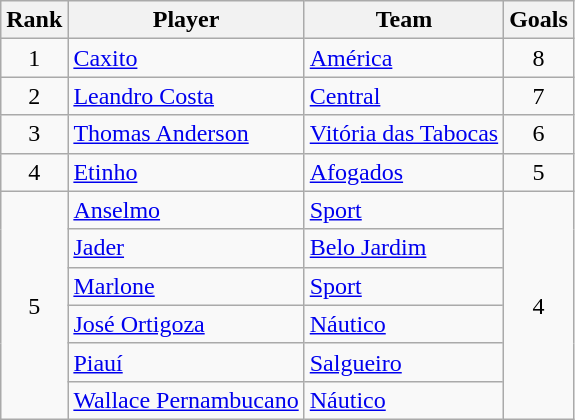<table class="wikitable" style="text-align:center">
<tr>
<th>Rank</th>
<th>Player</th>
<th>Team</th>
<th>Goals</th>
</tr>
<tr>
<td>1</td>
<td align=left><a href='#'>Caxito</a></td>
<td align=left><a href='#'>América</a></td>
<td>8</td>
</tr>
<tr>
<td>2</td>
<td align=left><a href='#'>Leandro Costa</a></td>
<td align=left><a href='#'>Central</a></td>
<td>7</td>
</tr>
<tr>
<td>3</td>
<td align=left><a href='#'>Thomas Anderson</a></td>
<td align=left><a href='#'>Vitória das Tabocas</a></td>
<td>6</td>
</tr>
<tr>
<td>4</td>
<td align=left><a href='#'>Etinho</a></td>
<td align=left><a href='#'>Afogados</a></td>
<td>5</td>
</tr>
<tr>
<td rowspan=6>5</td>
<td align=left><a href='#'>Anselmo</a></td>
<td align=left><a href='#'>Sport</a></td>
<td rowspan=6>4</td>
</tr>
<tr>
<td align=left><a href='#'>Jader</a></td>
<td align=left><a href='#'>Belo Jardim</a></td>
</tr>
<tr>
<td align=left><a href='#'>Marlone</a></td>
<td align=left><a href='#'>Sport</a></td>
</tr>
<tr>
<td align=left><a href='#'>José Ortigoza</a></td>
<td align=left><a href='#'>Náutico</a></td>
</tr>
<tr>
<td align=left><a href='#'>Piauí</a></td>
<td align=left><a href='#'>Salgueiro</a></td>
</tr>
<tr>
<td align=left><a href='#'>Wallace Pernambucano</a></td>
<td align=left><a href='#'>Náutico</a></td>
</tr>
</table>
